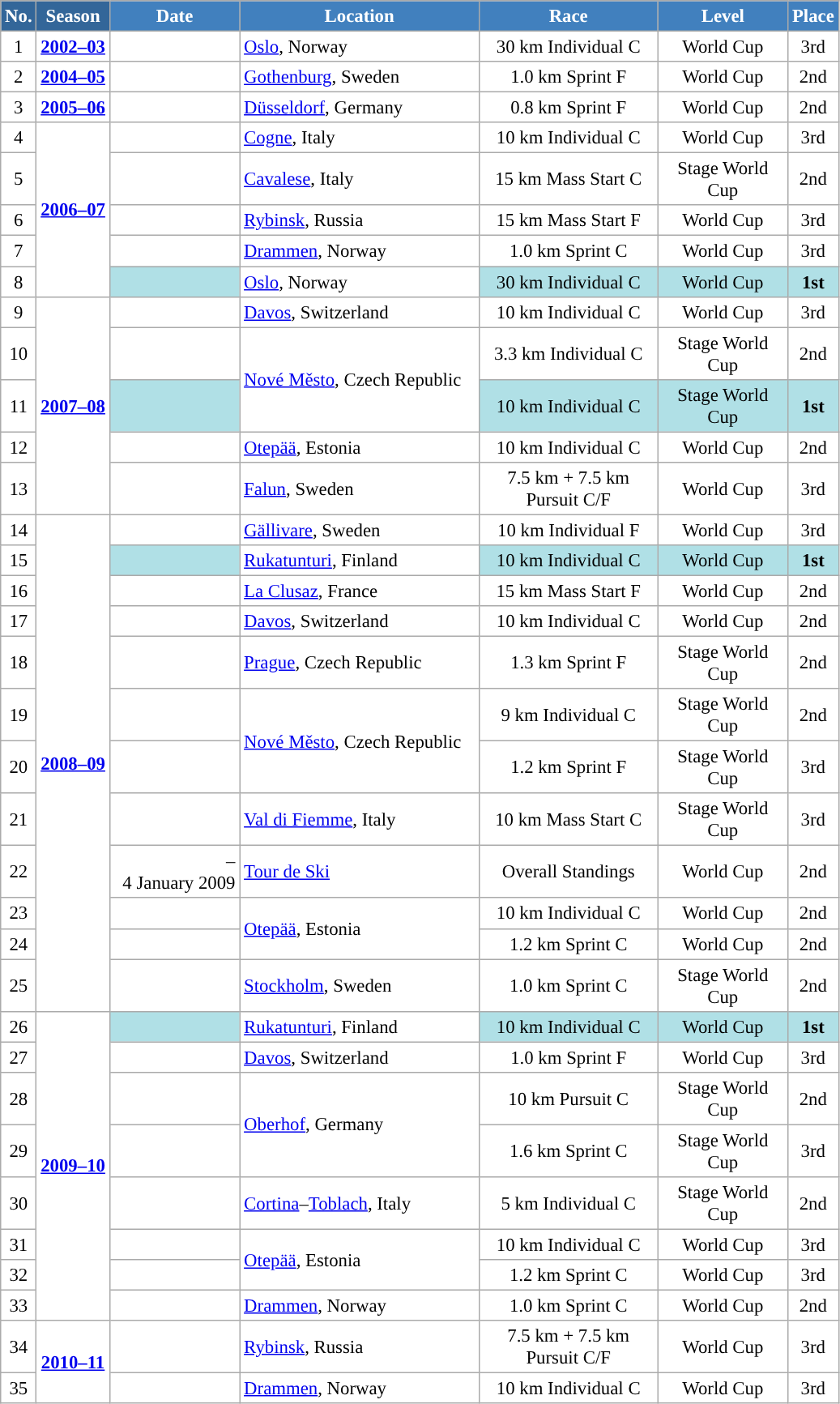<table class="wikitable sortable" style="font-size:95%; text-align:center; border:grey solid 1px; border-collapse:collapse; background:#ffffff;">
<tr style="background:#efefef;">
<th style="background-color:#369; color:white;">No.</th>
<th style="background-color:#369; color:white;">Season</th>
<th style="background-color:#4180be; color:white; width:100px;">Date</th>
<th style="background-color:#4180be; color:white; width:190px;">Location</th>
<th style="background-color:#4180be; color:white; width:140px;">Race</th>
<th style="background-color:#4180be; color:white; width:100px;">Level</th>
<th style="background-color:#4180be; color:white;">Place</th>
</tr>
<tr>
<td>1</td>
<td><strong><a href='#'>2002–03</a></strong></td>
<td style="text-align: right;"></td>
<td style="text-align: left;"> <a href='#'>Oslo</a>, Norway</td>
<td>30 km Individual C</td>
<td>World Cup</td>
<td>3rd</td>
</tr>
<tr>
<td>2</td>
<td><strong><a href='#'>2004–05</a></strong></td>
<td style="text-align: right;"></td>
<td style="text-align: left;"> <a href='#'>Gothenburg</a>, Sweden</td>
<td>1.0 km Sprint F</td>
<td>World Cup</td>
<td>2nd</td>
</tr>
<tr>
<td>3</td>
<td><strong><a href='#'>2005–06</a></strong></td>
<td style="text-align: right;"></td>
<td style="text-align: left;"> <a href='#'>Düsseldorf</a>, Germany</td>
<td>0.8 km Sprint F</td>
<td>World Cup</td>
<td>2nd</td>
</tr>
<tr>
<td>4</td>
<td rowspan="5"><strong><a href='#'>2006–07</a></strong></td>
<td style="text-align: right;"></td>
<td style="text-align: left;"> <a href='#'>Cogne</a>, Italy</td>
<td>10 km Individual C</td>
<td>World Cup</td>
<td>3rd</td>
</tr>
<tr>
<td>5</td>
<td style="text-align: right;"></td>
<td style="text-align: left;"> <a href='#'>Cavalese</a>, Italy</td>
<td>15 km Mass Start C</td>
<td>Stage World Cup</td>
<td>2nd</td>
</tr>
<tr>
<td>6</td>
<td style="text-align: right;"></td>
<td style="text-align: left;"> <a href='#'>Rybinsk</a>, Russia</td>
<td>15 km Mass Start F</td>
<td>World Cup</td>
<td>3rd</td>
</tr>
<tr>
<td>7</td>
<td style="text-align: right;"></td>
<td style="text-align: left;"> <a href='#'>Drammen</a>, Norway</td>
<td>1.0 km Sprint C</td>
<td>World Cup</td>
<td>3rd</td>
</tr>
<tr>
<td>8</td>
<td bgcolor="#BOEOE6" style="text-align: right;"></td>
<td style="text-align: left;"> <a href='#'>Oslo</a>, Norway</td>
<td bgcolor="#BOEOE6">30 km Individual C</td>
<td bgcolor="#BOEOE6">World Cup</td>
<td bgcolor="#BOEOE6"><strong>1st</strong></td>
</tr>
<tr>
<td>9</td>
<td rowspan="5"><strong><a href='#'>2007–08</a></strong></td>
<td style="text-align: right;"></td>
<td style="text-align: left;"> <a href='#'>Davos</a>, Switzerland</td>
<td>10 km Individual C</td>
<td>World Cup</td>
<td>3rd</td>
</tr>
<tr>
<td>10</td>
<td style="text-align: right;"></td>
<td rowspan=2 align=left> <a href='#'>Nové Město</a>, Czech Republic</td>
<td>3.3 km Individual C</td>
<td>Stage World Cup</td>
<td>2nd</td>
</tr>
<tr>
<td>11</td>
<td bgcolor="#BOEOE6" style="text-align: right;"></td>
<td bgcolor="#BOEOE6">10 km Individual C</td>
<td bgcolor="#BOEOE6">Stage World Cup</td>
<td bgcolor="#BOEOE6"><strong>1st</strong></td>
</tr>
<tr>
<td>12</td>
<td style="text-align: right;"></td>
<td style="text-align: left;"> <a href='#'>Otepää</a>, Estonia</td>
<td>10 km Individual C</td>
<td>World Cup</td>
<td>2nd</td>
</tr>
<tr>
<td>13</td>
<td style="text-align: right;"></td>
<td style="text-align: left;"> <a href='#'>Falun</a>, Sweden</td>
<td>7.5 km + 7.5 km Pursuit C/F</td>
<td>World Cup</td>
<td>3rd</td>
</tr>
<tr>
<td>14</td>
<td rowspan="12"><strong><a href='#'>2008–09</a></strong></td>
<td style="text-align: right;"></td>
<td style="text-align: left;"> <a href='#'>Gällivare</a>, Sweden</td>
<td>10 km Individual F</td>
<td>World Cup</td>
<td>3rd</td>
</tr>
<tr>
<td>15</td>
<td bgcolor="#BOEOE6" style="text-align: right;"></td>
<td style="text-align: left;"> <a href='#'>Rukatunturi</a>, Finland</td>
<td bgcolor="#BOEOE6">10 km Individual C</td>
<td bgcolor="#BOEOE6">World Cup</td>
<td bgcolor="#BOEOE6"><strong>1st</strong></td>
</tr>
<tr>
<td>16</td>
<td style="text-align: right;"></td>
<td style="text-align: left;"> <a href='#'>La Clusaz</a>, France</td>
<td>15 km Mass Start F</td>
<td>World Cup</td>
<td>2nd</td>
</tr>
<tr>
<td>17</td>
<td style="text-align: right;"></td>
<td style="text-align: left;"> <a href='#'>Davos</a>, Switzerland</td>
<td>10 km Individual C</td>
<td>World Cup</td>
<td>2nd</td>
</tr>
<tr>
<td>18</td>
<td style="text-align: right;"></td>
<td style="text-align: left;"> <a href='#'>Prague</a>, Czech Republic</td>
<td>1.3 km Sprint F</td>
<td>Stage World Cup</td>
<td>2nd</td>
</tr>
<tr>
<td>19</td>
<td style="text-align: right;"></td>
<td rowspan=2 align=left> <a href='#'>Nové Město</a>, Czech Republic</td>
<td>9 km Individual C</td>
<td>Stage World Cup</td>
<td>2nd</td>
</tr>
<tr>
<td>20</td>
<td style="text-align: right;"></td>
<td>1.2 km Sprint F</td>
<td>Stage World Cup</td>
<td>3rd</td>
</tr>
<tr>
<td>21</td>
<td style="text-align: right;"></td>
<td style="text-align: left;"> <a href='#'>Val di Fiemme</a>, Italy</td>
<td>10 km Mass Start C</td>
<td>Stage World Cup</td>
<td>3rd</td>
</tr>
<tr>
<td>22</td>
<td style="text-align: right;"> –<br>4 January 2009</td>
<td style="text-align: left;"> <a href='#'>Tour de Ski</a></td>
<td>Overall Standings</td>
<td>World Cup</td>
<td>2nd</td>
</tr>
<tr>
<td>23</td>
<td style="text-align: right;"></td>
<td rowspan=2 align=left> <a href='#'>Otepää</a>, Estonia</td>
<td>10 km Individual C</td>
<td>World Cup</td>
<td>2nd</td>
</tr>
<tr>
<td>24</td>
<td style="text-align: right;"></td>
<td>1.2 km Sprint C</td>
<td>World Cup</td>
<td>2nd</td>
</tr>
<tr>
<td>25</td>
<td style="text-align: right;"></td>
<td style="text-align: left;"> <a href='#'>Stockholm</a>, Sweden</td>
<td>1.0 km Sprint C</td>
<td>Stage World Cup</td>
<td>2nd</td>
</tr>
<tr>
<td>26</td>
<td rowspan="8"><strong><a href='#'>2009–10</a></strong></td>
<td bgcolor="#BOEOE6" style="text-align: right;"></td>
<td style="text-align: left;"> <a href='#'>Rukatunturi</a>, Finland</td>
<td bgcolor="#BOEOE6">10 km Individual C</td>
<td bgcolor="#BOEOE6">World Cup</td>
<td bgcolor="#BOEOE6"><strong>1st</strong></td>
</tr>
<tr>
<td>27</td>
<td style="text-align: right;"></td>
<td style="text-align: left;"> <a href='#'>Davos</a>, Switzerland</td>
<td>1.0 km Sprint F</td>
<td>World Cup</td>
<td>3rd</td>
</tr>
<tr>
<td>28</td>
<td style="text-align: right;"></td>
<td rowspan=2 align=left> <a href='#'>Oberhof</a>, Germany</td>
<td>10 km Pursuit C</td>
<td>Stage World Cup</td>
<td>2nd</td>
</tr>
<tr>
<td>29</td>
<td style="text-align: right;"></td>
<td>1.6 km Sprint C</td>
<td>Stage World Cup</td>
<td>3rd</td>
</tr>
<tr>
<td>30</td>
<td style="text-align: right;"></td>
<td style="text-align: left;"> <a href='#'>Cortina</a>–<a href='#'>Toblach</a>, Italy</td>
<td>5 km Individual C</td>
<td>Stage World Cup</td>
<td>2nd</td>
</tr>
<tr>
<td>31</td>
<td style="text-align: right;"></td>
<td rowspan=2 align=left> <a href='#'>Otepää</a>, Estonia</td>
<td>10 km Individual C</td>
<td>World Cup</td>
<td>3rd</td>
</tr>
<tr>
<td>32</td>
<td style="text-align: right;"></td>
<td>1.2 km Sprint C</td>
<td>World Cup</td>
<td>3rd</td>
</tr>
<tr>
<td>33</td>
<td style="text-align: right;"></td>
<td style="text-align: left;"> <a href='#'>Drammen</a>, Norway</td>
<td>1.0 km Sprint C</td>
<td>World Cup</td>
<td>2nd</td>
</tr>
<tr>
<td>34</td>
<td rowspan="2"><strong><a href='#'>2010–11</a></strong></td>
<td style="text-align: right;"></td>
<td style="text-align: left;"> <a href='#'>Rybinsk</a>, Russia</td>
<td>7.5 km + 7.5 km Pursuit C/F</td>
<td>World Cup</td>
<td>3rd</td>
</tr>
<tr>
<td>35</td>
<td style="text-align: right;"></td>
<td style="text-align: left;"> <a href='#'>Drammen</a>, Norway</td>
<td>10 km Individual C</td>
<td>World Cup</td>
<td>3rd</td>
</tr>
</table>
